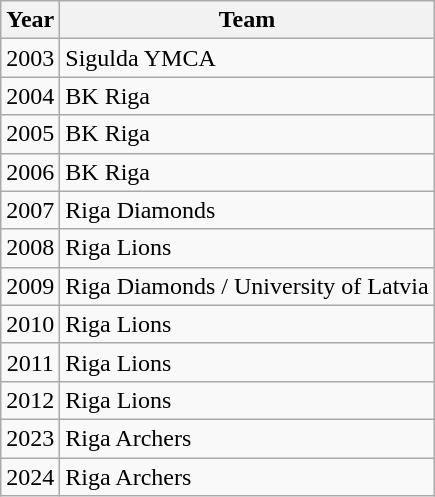<table class="wikitable">
<tr>
<th>Year</th>
<th>Team</th>
</tr>
<tr>
<td align="center">2003</td>
<td>Sigulda YMCA</td>
</tr>
<tr>
<td align="center">2004</td>
<td>BK Riga</td>
</tr>
<tr>
<td align="center">2005</td>
<td>BK Riga</td>
</tr>
<tr>
<td align="center">2006</td>
<td>BK Riga</td>
</tr>
<tr>
<td align="center">2007</td>
<td>Riga Diamonds</td>
</tr>
<tr>
<td align="center">2008</td>
<td>Riga Lions</td>
</tr>
<tr>
<td align="center">2009</td>
<td>Riga Diamonds / University of Latvia</td>
</tr>
<tr>
<td align="center">2010</td>
<td>Riga Lions</td>
</tr>
<tr>
<td align="center">2011</td>
<td>Riga Lions</td>
</tr>
<tr>
<td align="center">2012</td>
<td>Riga Lions</td>
</tr>
<tr>
<td align="center">2023</td>
<td>Riga Archers</td>
</tr>
<tr>
<td align="center">2024</td>
<td>Riga Archers</td>
</tr>
</table>
